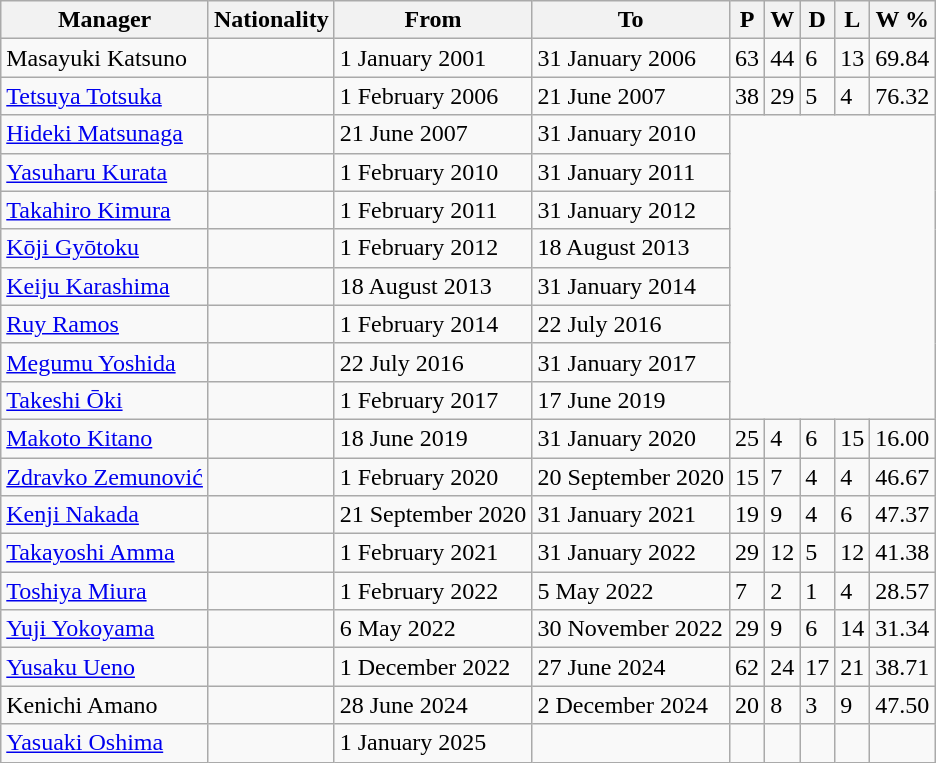<table class="wikitable">
<tr>
<th>Manager</th>
<th>Nationality</th>
<th>From</th>
<th>To</th>
<th>P</th>
<th>W</th>
<th>D</th>
<th>L</th>
<th>W %</th>
</tr>
<tr>
<td>Masayuki Katsuno</td>
<td></td>
<td>1 January 2001</td>
<td>31 January 2006</td>
<td>63</td>
<td>44</td>
<td>6</td>
<td>13</td>
<td>69.84</td>
</tr>
<tr>
<td><a href='#'>Tetsuya Totsuka</a></td>
<td></td>
<td>1 February 2006</td>
<td>21 June 2007</td>
<td>38</td>
<td>29</td>
<td>5</td>
<td>4</td>
<td>76.32</td>
</tr>
<tr>
<td><a href='#'>Hideki Matsunaga</a></td>
<td></td>
<td>21 June 2007</td>
<td>31 January 2010<br></td>
</tr>
<tr>
<td><a href='#'>Yasuharu Kurata</a></td>
<td></td>
<td>1 February 2010</td>
<td>31 January 2011<br></td>
</tr>
<tr>
<td><a href='#'>Takahiro Kimura</a></td>
<td></td>
<td>1 February 2011</td>
<td>31 January 2012<br></td>
</tr>
<tr>
<td><a href='#'>Kōji Gyōtoku</a></td>
<td></td>
<td>1 February 2012</td>
<td>18 August 2013<br></td>
</tr>
<tr>
<td><a href='#'>Keiju Karashima</a></td>
<td></td>
<td>18 August 2013</td>
<td>31 January 2014<br></td>
</tr>
<tr>
<td><a href='#'>Ruy Ramos</a></td>
<td></td>
<td>1 February 2014</td>
<td>22 July 2016<br></td>
</tr>
<tr>
<td><a href='#'>Megumu Yoshida</a></td>
<td></td>
<td>22 July 2016</td>
<td>31 January 2017<br></td>
</tr>
<tr>
<td><a href='#'>Takeshi Ōki</a></td>
<td></td>
<td>1 February 2017</td>
<td>17 June 2019<br></td>
</tr>
<tr>
<td><a href='#'>Makoto Kitano</a></td>
<td></td>
<td>18 June 2019</td>
<td>31 January 2020</td>
<td>25</td>
<td>4</td>
<td>6</td>
<td>15</td>
<td>16.00</td>
</tr>
<tr>
<td><a href='#'>Zdravko Zemunović</a></td>
<td></td>
<td>1 February 2020</td>
<td>20 September 2020</td>
<td>15</td>
<td>7</td>
<td>4</td>
<td>4</td>
<td>46.67</td>
</tr>
<tr>
<td><a href='#'>Kenji Nakada</a></td>
<td></td>
<td>21 September 2020</td>
<td>31 January 2021</td>
<td>19</td>
<td>9</td>
<td>4</td>
<td>6</td>
<td>47.37</td>
</tr>
<tr>
<td><a href='#'>Takayoshi Amma</a></td>
<td></td>
<td>1 February 2021</td>
<td>31 January 2022</td>
<td>29</td>
<td>12</td>
<td>5</td>
<td>12</td>
<td>41.38</td>
</tr>
<tr>
<td><a href='#'>Toshiya Miura</a></td>
<td></td>
<td>1 February 2022</td>
<td>5 May 2022</td>
<td>7</td>
<td>2</td>
<td>1</td>
<td>4</td>
<td>28.57</td>
</tr>
<tr>
<td><a href='#'>Yuji Yokoyama</a></td>
<td></td>
<td>6 May 2022</td>
<td>30 November 2022</td>
<td>29</td>
<td>9</td>
<td>6</td>
<td>14</td>
<td>31.34</td>
</tr>
<tr>
<td><a href='#'>Yusaku Ueno</a></td>
<td></td>
<td>1 December 2022</td>
<td>27 June 2024</td>
<td>62</td>
<td>24</td>
<td>17</td>
<td>21</td>
<td>38.71</td>
</tr>
<tr>
<td>Kenichi Amano</td>
<td></td>
<td>28 June 2024</td>
<td>2 December 2024</td>
<td>20</td>
<td>8</td>
<td>3</td>
<td>9</td>
<td>47.50</td>
</tr>
<tr>
<td><a href='#'>Yasuaki Oshima</a></td>
<td></td>
<td>1 January 2025</td>
<td></td>
<td></td>
<td></td>
<td></td>
<td></td>
<td></td>
</tr>
</table>
